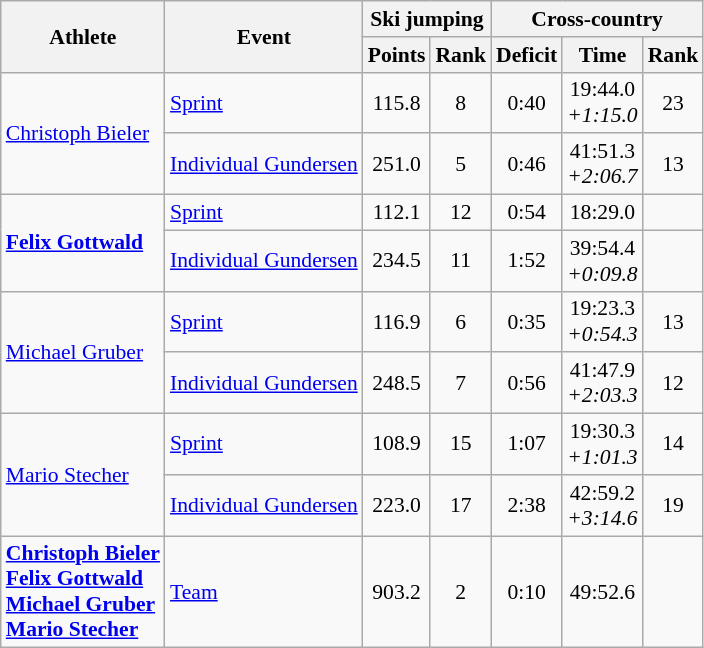<table class="wikitable" style="font-size:90%">
<tr>
<th rowspan="2">Athlete</th>
<th rowspan="2">Event</th>
<th colspan="2">Ski jumping</th>
<th colspan="6">Cross-country</th>
</tr>
<tr>
<th>Points</th>
<th>Rank</th>
<th>Deficit</th>
<th>Time</th>
<th>Rank</th>
</tr>
<tr>
<td rowspan=2><a href='#'>Christoph Bieler</a></td>
<td><a href='#'>Sprint</a></td>
<td align="center">115.8</td>
<td align="center">8</td>
<td align="center">0:40</td>
<td align="center">19:44.0<br> <em>+1:15.0</em></td>
<td align="center">23</td>
</tr>
<tr>
<td><a href='#'>Individual Gundersen</a></td>
<td align="center">251.0</td>
<td align="center">5</td>
<td align="center">0:46</td>
<td align="center">41:51.3<br> <em>+2:06.7</em></td>
<td align="center">13</td>
</tr>
<tr>
<td rowspan=2><strong><a href='#'>Felix Gottwald</a></strong></td>
<td><a href='#'>Sprint</a></td>
<td align="center">112.1</td>
<td align="center">12</td>
<td align="center">0:54</td>
<td align="center">18:29.0</td>
<td align="center"></td>
</tr>
<tr>
<td><a href='#'>Individual Gundersen</a></td>
<td align="center">234.5</td>
<td align="center">11</td>
<td align="center">1:52</td>
<td align="center">39:54.4 <br><em>+0:09.8</em></td>
<td align="center"></td>
</tr>
<tr>
<td rowspan=2><a href='#'>Michael Gruber</a></td>
<td><a href='#'>Sprint</a></td>
<td align="center">116.9</td>
<td align="center">6</td>
<td align="center">0:35</td>
<td align="center">19:23.3 <br><em>+0:54.3</em></td>
<td align="center">13</td>
</tr>
<tr>
<td><a href='#'>Individual Gundersen</a></td>
<td align="center">248.5</td>
<td align="center">7</td>
<td align="center">0:56</td>
<td align="center">41:47.9 <br><em>+2:03.3</em></td>
<td align="center">12</td>
</tr>
<tr>
<td rowspan=2><a href='#'>Mario Stecher</a></td>
<td><a href='#'>Sprint</a></td>
<td align="center">108.9</td>
<td align="center">15</td>
<td align="center">1:07</td>
<td align="center">19:30.3 <br><em>+1:01.3</em></td>
<td align="center">14</td>
</tr>
<tr>
<td><a href='#'>Individual Gundersen</a></td>
<td align="center">223.0</td>
<td align="center">17</td>
<td align="center">2:38</td>
<td align="center">42:59.2 <br><em>+3:14.6</em></td>
<td align="center">19</td>
</tr>
<tr>
<td><strong><a href='#'>Christoph Bieler</a><br><a href='#'>Felix Gottwald</a><br><a href='#'>Michael Gruber</a><br><a href='#'>Mario Stecher</a></strong></td>
<td><a href='#'>Team</a></td>
<td align="center">903.2</td>
<td align="center">2</td>
<td align="center">0:10</td>
<td align="center">49:52.6</td>
<td align="center"></td>
</tr>
</table>
